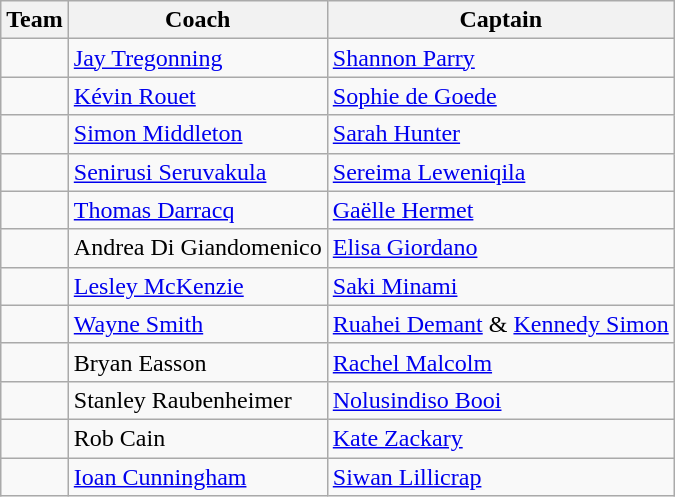<table class="wikitable sortable">
<tr>
<th>Team</th>
<th>Coach</th>
<th>Captain</th>
</tr>
<tr>
<td></td>
<td> <a href='#'>Jay Tregonning</a></td>
<td><a href='#'>Shannon Parry</a></td>
</tr>
<tr>
<td></td>
<td> <a href='#'>Kévin Rouet</a></td>
<td><a href='#'>Sophie de Goede</a></td>
</tr>
<tr>
<td></td>
<td> <a href='#'>Simon Middleton</a></td>
<td><a href='#'>Sarah Hunter</a></td>
</tr>
<tr>
<td></td>
<td> <a href='#'>Senirusi Seruvakula</a></td>
<td><a href='#'>Sereima Leweniqila</a></td>
</tr>
<tr>
<td></td>
<td> <a href='#'>Thomas Darracq</a></td>
<td><a href='#'>Gaëlle Hermet</a></td>
</tr>
<tr>
<td></td>
<td> Andrea Di Giandomenico</td>
<td><a href='#'>Elisa Giordano</a></td>
</tr>
<tr>
<td></td>
<td> <a href='#'>Lesley McKenzie</a></td>
<td><a href='#'>Saki Minami</a></td>
</tr>
<tr>
<td></td>
<td> <a href='#'>Wayne Smith</a></td>
<td><a href='#'>Ruahei Demant</a> & <a href='#'>Kennedy Simon</a></td>
</tr>
<tr>
<td></td>
<td> Bryan Easson</td>
<td><a href='#'>Rachel Malcolm</a></td>
</tr>
<tr>
<td></td>
<td> Stanley Raubenheimer</td>
<td><a href='#'>Nolusindiso Booi</a></td>
</tr>
<tr>
<td></td>
<td> Rob Cain</td>
<td><a href='#'>Kate Zackary</a></td>
</tr>
<tr>
<td></td>
<td> <a href='#'>Ioan Cunningham</a></td>
<td><a href='#'>Siwan Lillicrap</a></td>
</tr>
</table>
